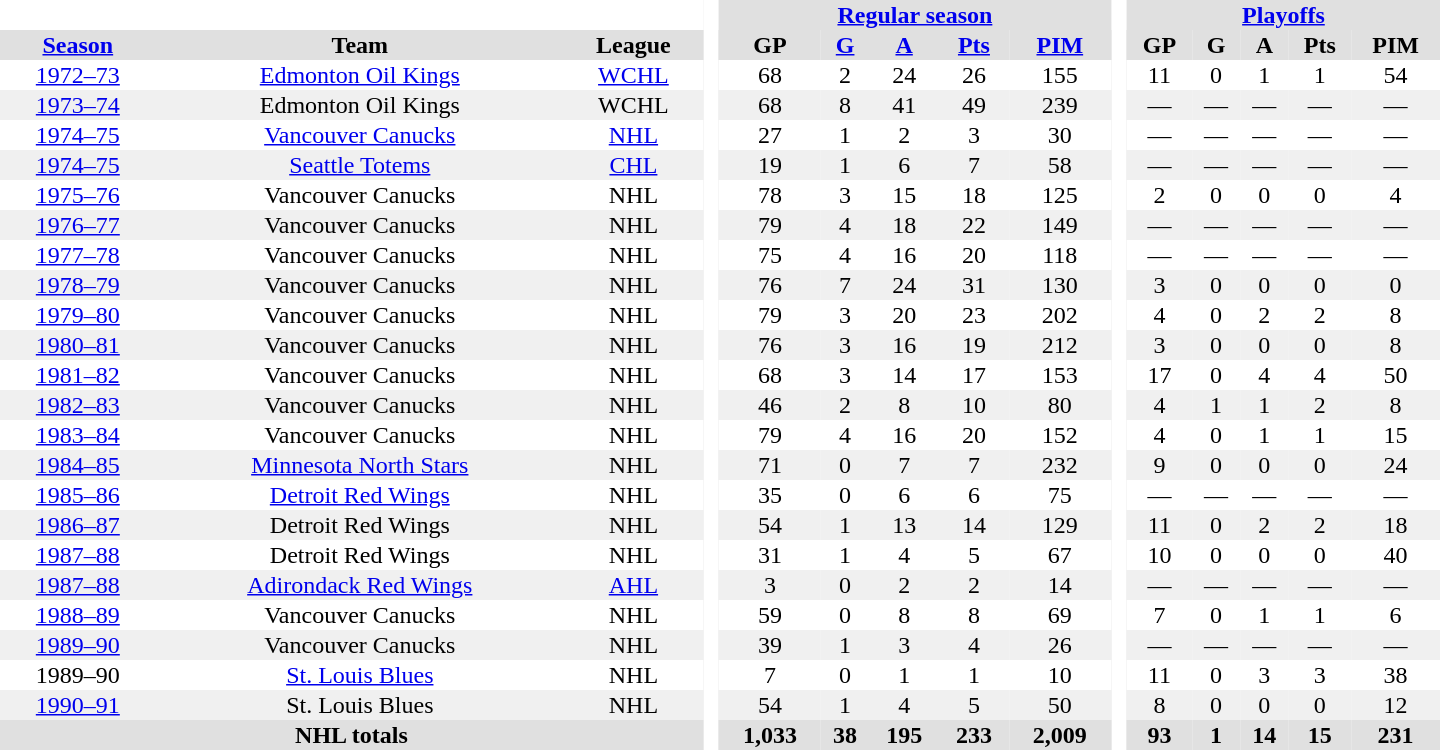<table border="0" cellpadding="1" cellspacing="0" style="text-align:center; width:60em">
<tr bgcolor="#e0e0e0">
<th colspan="3" bgcolor="#ffffff"> </th>
<th rowspan="99" bgcolor="#ffffff"> </th>
<th colspan="5"><a href='#'>Regular season</a></th>
<th rowspan="99" bgcolor="#ffffff"> </th>
<th colspan="5"><a href='#'>Playoffs</a></th>
</tr>
<tr bgcolor="#e0e0e0">
<th><a href='#'>Season</a></th>
<th>Team</th>
<th>League</th>
<th>GP</th>
<th><a href='#'>G</a></th>
<th><a href='#'>A</a></th>
<th><a href='#'>Pts</a></th>
<th><a href='#'>PIM</a></th>
<th>GP</th>
<th>G</th>
<th>A</th>
<th>Pts</th>
<th>PIM</th>
</tr>
<tr>
<td><a href='#'>1972–73</a></td>
<td><a href='#'>Edmonton Oil Kings</a></td>
<td><a href='#'>WCHL</a></td>
<td>68</td>
<td>2</td>
<td>24</td>
<td>26</td>
<td>155</td>
<td>11</td>
<td>0</td>
<td>1</td>
<td>1</td>
<td>54</td>
</tr>
<tr bgcolor="#f0f0f0">
<td><a href='#'>1973–74</a></td>
<td>Edmonton Oil Kings</td>
<td>WCHL</td>
<td>68</td>
<td>8</td>
<td>41</td>
<td>49</td>
<td>239</td>
<td>—</td>
<td>—</td>
<td>—</td>
<td>—</td>
<td>—</td>
</tr>
<tr>
<td><a href='#'>1974–75</a></td>
<td><a href='#'>Vancouver Canucks</a></td>
<td><a href='#'>NHL</a></td>
<td>27</td>
<td>1</td>
<td>2</td>
<td>3</td>
<td>30</td>
<td>—</td>
<td>—</td>
<td>—</td>
<td>—</td>
<td>—</td>
</tr>
<tr bgcolor="#f0f0f0">
<td><a href='#'>1974–75</a></td>
<td><a href='#'>Seattle Totems</a></td>
<td><a href='#'>CHL</a></td>
<td>19</td>
<td>1</td>
<td>6</td>
<td>7</td>
<td>58</td>
<td>—</td>
<td>—</td>
<td>—</td>
<td>—</td>
<td>—</td>
</tr>
<tr>
<td><a href='#'>1975–76</a></td>
<td>Vancouver Canucks</td>
<td>NHL</td>
<td>78</td>
<td>3</td>
<td>15</td>
<td>18</td>
<td>125</td>
<td>2</td>
<td>0</td>
<td>0</td>
<td>0</td>
<td>4</td>
</tr>
<tr bgcolor="#f0f0f0">
<td><a href='#'>1976–77</a></td>
<td>Vancouver Canucks</td>
<td>NHL</td>
<td>79</td>
<td>4</td>
<td>18</td>
<td>22</td>
<td>149</td>
<td>—</td>
<td>—</td>
<td>—</td>
<td>—</td>
<td>—</td>
</tr>
<tr>
<td><a href='#'>1977–78</a></td>
<td>Vancouver Canucks</td>
<td>NHL</td>
<td>75</td>
<td>4</td>
<td>16</td>
<td>20</td>
<td>118</td>
<td>—</td>
<td>—</td>
<td>—</td>
<td>—</td>
<td>—</td>
</tr>
<tr bgcolor="#f0f0f0">
<td><a href='#'>1978–79</a></td>
<td>Vancouver Canucks</td>
<td>NHL</td>
<td>76</td>
<td>7</td>
<td>24</td>
<td>31</td>
<td>130</td>
<td>3</td>
<td>0</td>
<td>0</td>
<td>0</td>
<td>0</td>
</tr>
<tr>
<td><a href='#'>1979–80</a></td>
<td>Vancouver Canucks</td>
<td>NHL</td>
<td>79</td>
<td>3</td>
<td>20</td>
<td>23</td>
<td>202</td>
<td>4</td>
<td>0</td>
<td>2</td>
<td>2</td>
<td>8</td>
</tr>
<tr bgcolor="#f0f0f0">
<td><a href='#'>1980–81</a></td>
<td>Vancouver Canucks</td>
<td>NHL</td>
<td>76</td>
<td>3</td>
<td>16</td>
<td>19</td>
<td>212</td>
<td>3</td>
<td>0</td>
<td>0</td>
<td>0</td>
<td>8</td>
</tr>
<tr>
<td><a href='#'>1981–82</a></td>
<td>Vancouver Canucks</td>
<td>NHL</td>
<td>68</td>
<td>3</td>
<td>14</td>
<td>17</td>
<td>153</td>
<td>17</td>
<td>0</td>
<td>4</td>
<td>4</td>
<td>50</td>
</tr>
<tr bgcolor="#f0f0f0">
<td><a href='#'>1982–83</a></td>
<td>Vancouver Canucks</td>
<td>NHL</td>
<td>46</td>
<td>2</td>
<td>8</td>
<td>10</td>
<td>80</td>
<td>4</td>
<td>1</td>
<td>1</td>
<td>2</td>
<td>8</td>
</tr>
<tr>
<td><a href='#'>1983–84</a></td>
<td>Vancouver Canucks</td>
<td>NHL</td>
<td>79</td>
<td>4</td>
<td>16</td>
<td>20</td>
<td>152</td>
<td>4</td>
<td>0</td>
<td>1</td>
<td>1</td>
<td>15</td>
</tr>
<tr bgcolor="#f0f0f0">
<td><a href='#'>1984–85</a></td>
<td><a href='#'>Minnesota North Stars</a></td>
<td>NHL</td>
<td>71</td>
<td>0</td>
<td>7</td>
<td>7</td>
<td>232</td>
<td>9</td>
<td>0</td>
<td>0</td>
<td>0</td>
<td>24</td>
</tr>
<tr>
<td><a href='#'>1985–86</a></td>
<td><a href='#'>Detroit Red Wings</a></td>
<td>NHL</td>
<td>35</td>
<td>0</td>
<td>6</td>
<td>6</td>
<td>75</td>
<td>—</td>
<td>—</td>
<td>—</td>
<td>—</td>
<td>—</td>
</tr>
<tr bgcolor="#f0f0f0">
<td><a href='#'>1986–87</a></td>
<td>Detroit Red Wings</td>
<td>NHL</td>
<td>54</td>
<td>1</td>
<td>13</td>
<td>14</td>
<td>129</td>
<td>11</td>
<td>0</td>
<td>2</td>
<td>2</td>
<td>18</td>
</tr>
<tr>
<td><a href='#'>1987–88</a></td>
<td>Detroit Red Wings</td>
<td>NHL</td>
<td>31</td>
<td>1</td>
<td>4</td>
<td>5</td>
<td>67</td>
<td>10</td>
<td>0</td>
<td>0</td>
<td>0</td>
<td>40</td>
</tr>
<tr bgcolor="#f0f0f0">
<td><a href='#'>1987–88</a></td>
<td><a href='#'>Adirondack Red Wings</a></td>
<td><a href='#'>AHL</a></td>
<td>3</td>
<td>0</td>
<td>2</td>
<td>2</td>
<td>14</td>
<td>—</td>
<td>—</td>
<td>—</td>
<td>—</td>
<td>—</td>
</tr>
<tr>
<td><a href='#'>1988–89</a></td>
<td>Vancouver Canucks</td>
<td>NHL</td>
<td>59</td>
<td>0</td>
<td>8</td>
<td>8</td>
<td>69</td>
<td>7</td>
<td>0</td>
<td>1</td>
<td>1</td>
<td>6</td>
</tr>
<tr bgcolor="#f0f0f0">
<td><a href='#'>1989–90</a></td>
<td>Vancouver Canucks</td>
<td>NHL</td>
<td>39</td>
<td>1</td>
<td>3</td>
<td>4</td>
<td>26</td>
<td>—</td>
<td>—</td>
<td>—</td>
<td>—</td>
<td>—</td>
</tr>
<tr>
<td>1989–90</td>
<td><a href='#'>St. Louis Blues</a></td>
<td>NHL</td>
<td>7</td>
<td>0</td>
<td>1</td>
<td>1</td>
<td>10</td>
<td>11</td>
<td>0</td>
<td>3</td>
<td>3</td>
<td>38</td>
</tr>
<tr bgcolor="#f0f0f0">
<td><a href='#'>1990–91</a></td>
<td>St. Louis Blues</td>
<td>NHL</td>
<td>54</td>
<td>1</td>
<td>4</td>
<td>5</td>
<td>50</td>
<td>8</td>
<td>0</td>
<td>0</td>
<td>0</td>
<td>12</td>
</tr>
<tr bgcolor="#e0e0e0">
<th colspan="3">NHL totals</th>
<th>1,033</th>
<th>38</th>
<th>195</th>
<th>233</th>
<th>2,009</th>
<th>93</th>
<th>1</th>
<th>14</th>
<th>15</th>
<th>231</th>
</tr>
</table>
